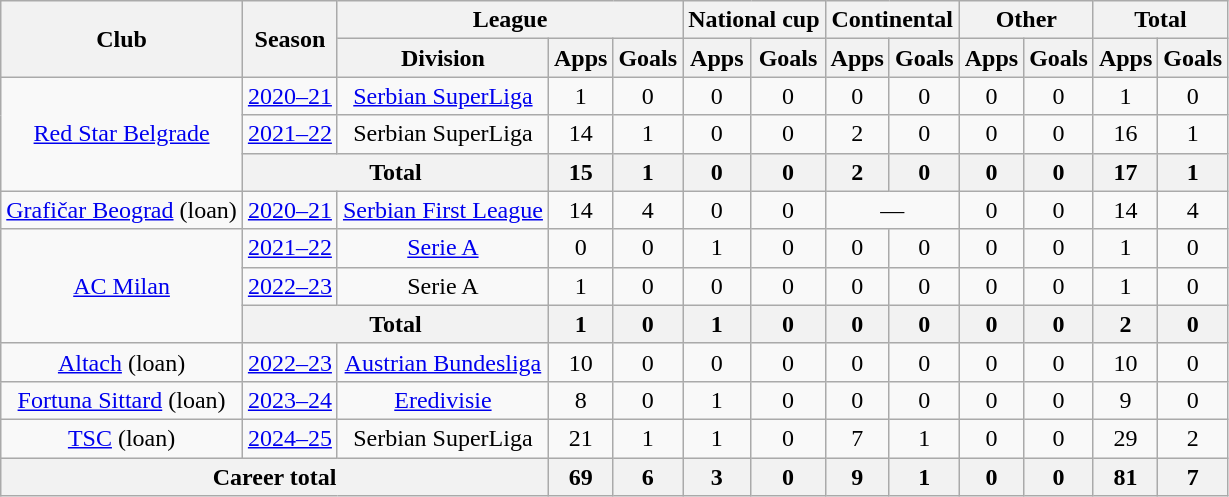<table class="wikitable" style="text-align:center">
<tr>
<th rowspan="2">Club</th>
<th rowspan="2">Season</th>
<th colspan="3">League</th>
<th colspan="2">National cup</th>
<th colspan="2">Continental</th>
<th colspan="2">Other</th>
<th colspan="2">Total</th>
</tr>
<tr>
<th>Division</th>
<th>Apps</th>
<th>Goals</th>
<th>Apps</th>
<th>Goals</th>
<th>Apps</th>
<th>Goals</th>
<th>Apps</th>
<th>Goals</th>
<th>Apps</th>
<th>Goals</th>
</tr>
<tr>
<td rowspan="3"><a href='#'>Red Star Belgrade</a></td>
<td><a href='#'>2020–21</a></td>
<td><a href='#'>Serbian SuperLiga</a></td>
<td>1</td>
<td>0</td>
<td>0</td>
<td>0</td>
<td>0</td>
<td>0</td>
<td>0</td>
<td>0</td>
<td>1</td>
<td>0</td>
</tr>
<tr>
<td><a href='#'>2021–22</a></td>
<td>Serbian SuperLiga</td>
<td>14</td>
<td>1</td>
<td>0</td>
<td>0</td>
<td>2</td>
<td>0</td>
<td>0</td>
<td>0</td>
<td>16</td>
<td>1</td>
</tr>
<tr>
<th colspan="2">Total</th>
<th>15</th>
<th>1</th>
<th>0</th>
<th>0</th>
<th>2</th>
<th>0</th>
<th>0</th>
<th>0</th>
<th>17</th>
<th>1</th>
</tr>
<tr>
<td><a href='#'>Grafičar Beograd</a> (loan)</td>
<td><a href='#'>2020–21</a></td>
<td><a href='#'>Serbian First League</a></td>
<td>14</td>
<td>4</td>
<td>0</td>
<td>0</td>
<td colspan="2">—</td>
<td>0</td>
<td>0</td>
<td>14</td>
<td>4</td>
</tr>
<tr>
<td rowspan="3"><a href='#'>AC Milan</a></td>
<td><a href='#'>2021–22</a></td>
<td><a href='#'>Serie A</a></td>
<td>0</td>
<td>0</td>
<td>1</td>
<td>0</td>
<td>0</td>
<td>0</td>
<td>0</td>
<td>0</td>
<td>1</td>
<td>0</td>
</tr>
<tr>
<td><a href='#'>2022–23</a></td>
<td>Serie A</td>
<td>1</td>
<td>0</td>
<td>0</td>
<td>0</td>
<td>0</td>
<td>0</td>
<td>0</td>
<td>0</td>
<td>1</td>
<td>0</td>
</tr>
<tr>
<th colspan="2">Total</th>
<th>1</th>
<th>0</th>
<th>1</th>
<th>0</th>
<th>0</th>
<th>0</th>
<th>0</th>
<th>0</th>
<th>2</th>
<th>0</th>
</tr>
<tr>
<td><a href='#'>Altach</a> (loan)</td>
<td><a href='#'>2022–23</a></td>
<td><a href='#'>Austrian Bundesliga</a></td>
<td>10</td>
<td>0</td>
<td>0</td>
<td>0</td>
<td>0</td>
<td>0</td>
<td>0</td>
<td>0</td>
<td>10</td>
<td>0</td>
</tr>
<tr>
<td><a href='#'>Fortuna Sittard</a> (loan)</td>
<td><a href='#'>2023–24</a></td>
<td><a href='#'>Eredivisie</a></td>
<td>8</td>
<td>0</td>
<td>1</td>
<td>0</td>
<td>0</td>
<td>0</td>
<td>0</td>
<td>0</td>
<td>9</td>
<td>0</td>
</tr>
<tr>
<td><a href='#'>TSC</a> (loan)</td>
<td><a href='#'>2024–25</a></td>
<td>Serbian SuperLiga</td>
<td>21</td>
<td>1</td>
<td>1</td>
<td>0</td>
<td>7</td>
<td>1</td>
<td>0</td>
<td>0</td>
<td>29</td>
<td>2</td>
</tr>
<tr>
<th colspan="3">Career total</th>
<th>69</th>
<th>6</th>
<th>3</th>
<th>0</th>
<th>9</th>
<th>1</th>
<th>0</th>
<th>0</th>
<th>81</th>
<th>7</th>
</tr>
</table>
